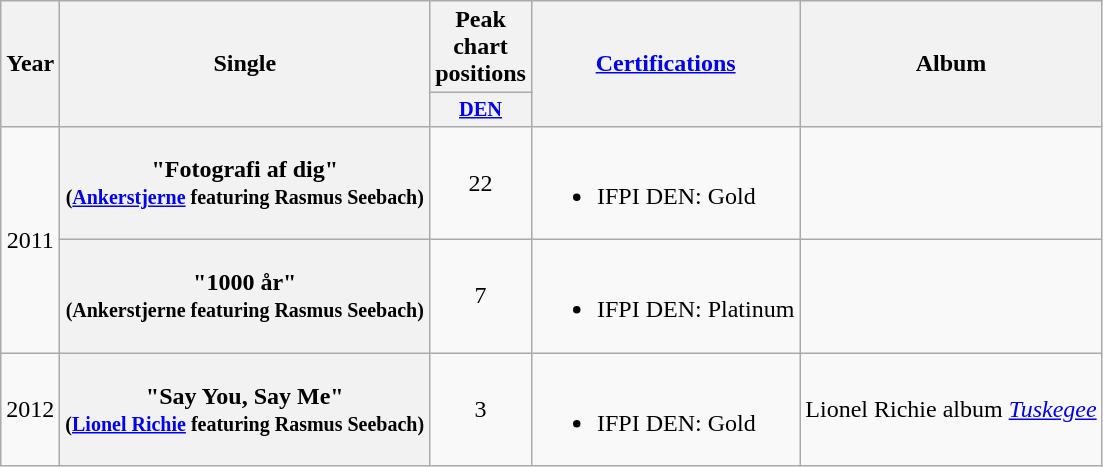<table class="wikitable plainrowheaders" style="text-align:center;" border="1">
<tr>
<th scope="col" rowspan="2">Year</th>
<th scope="col" rowspan="2">Single</th>
<th scope="col" colspan="1">Peak <br>chart <br>positions</th>
<th scope="col" rowspan="2"><a href='#'>Certifications</a></th>
<th scope="col" rowspan="2">Album</th>
</tr>
<tr>
<th scope="col" style="width:4em;font-size:85%;"><a href='#'>DEN</a><br></th>
</tr>
<tr>
<td rowspan="2">2011</td>
<th scope="row">"Fotografi af dig" <br><small>(<a href='#'>Ankerstjerne</a> featuring Rasmus Seebach)</small></th>
<td>22</td>
<td align="left"><br><ul><li>IFPI DEN: Gold</li></ul></td>
<td align="left"></td>
</tr>
<tr>
<th scope="row">"1000 år" <br><small>(Ankerstjerne featuring Rasmus Seebach)</small></th>
<td>7</td>
<td align="left"><br><ul><li>IFPI DEN: Platinum</li></ul></td>
<td align="left"></td>
</tr>
<tr>
<td>2012</td>
<th scope="row">"Say You, Say Me" <br><small>(<a href='#'>Lionel Richie</a> featuring Rasmus Seebach)</small></th>
<td>3</td>
<td align="left"><br><ul><li>IFPI DEN: Gold</li></ul></td>
<td align="left">Lionel Richie album <em><a href='#'>Tuskegee</a></em></td>
</tr>
</table>
